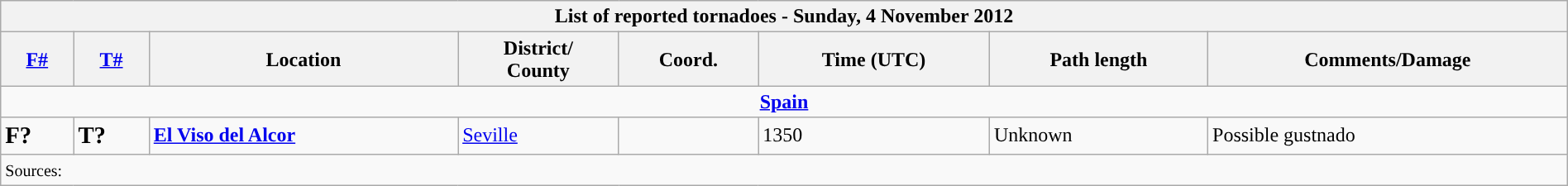<table class="wikitable collapsible" width="100%">
<tr>
<th colspan="8">List of reported tornadoes - Sunday, 4 November 2012</th>
</tr>
<tr>
<th><a href='#'>F#</a></th>
<th><a href='#'>T#</a></th>
<th>Location</th>
<th>District/<br>County</th>
<th>Coord.</th>
<th>Time (UTC)</th>
<th>Path length</th>
<th>Comments/Damage</th>
</tr>
<tr>
<td colspan="8" align=center><strong><a href='#'>Spain</a></strong></td>
</tr>
<tr>
<td><big><strong>F?</strong></big></td>
<td><big><strong>T?</strong></big></td>
<td><strong><a href='#'>El Viso del Alcor</a></strong></td>
<td><a href='#'>Seville</a></td>
<td></td>
<td>1350</td>
<td>Unknown</td>
<td>Possible gustnado</td>
</tr>
<tr>
<td colspan="8"><small>Sources:  </small></td>
</tr>
</table>
